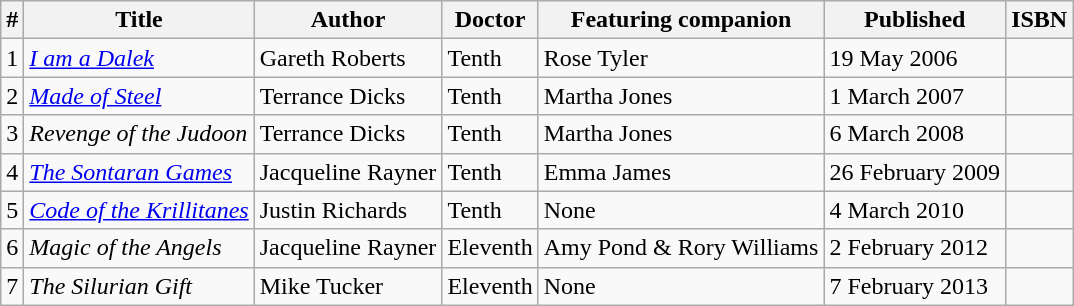<table class="wikitable">
<tr>
<th>#</th>
<th>Title</th>
<th>Author</th>
<th>Doctor</th>
<th>Featuring companion</th>
<th>Published</th>
<th>ISBN</th>
</tr>
<tr>
<td>1</td>
<td><em><a href='#'>I am a Dalek</a></em></td>
<td>Gareth Roberts</td>
<td>Tenth</td>
<td>Rose Tyler</td>
<td>19 May 2006</td>
<td></td>
</tr>
<tr>
<td>2</td>
<td><em><a href='#'>Made of Steel</a></em></td>
<td>Terrance Dicks</td>
<td>Tenth</td>
<td>Martha Jones</td>
<td>1 March 2007</td>
<td></td>
</tr>
<tr>
<td>3</td>
<td><em>Revenge of the Judoon</em></td>
<td>Terrance Dicks</td>
<td>Tenth</td>
<td>Martha Jones</td>
<td>6 March 2008</td>
<td></td>
</tr>
<tr>
<td>4</td>
<td><em><a href='#'>The Sontaran Games</a></em></td>
<td>Jacqueline Rayner</td>
<td>Tenth</td>
<td>Emma James</td>
<td>26 February 2009</td>
<td></td>
</tr>
<tr>
<td>5</td>
<td><em><a href='#'>Code of the Krillitanes</a></em></td>
<td>Justin Richards</td>
<td>Tenth</td>
<td>None</td>
<td>4 March 2010</td>
<td></td>
</tr>
<tr>
<td>6</td>
<td><em>Magic of the Angels</em></td>
<td>Jacqueline Rayner</td>
<td>Eleventh</td>
<td>Amy Pond & Rory Williams</td>
<td>2 February 2012</td>
<td></td>
</tr>
<tr>
<td>7</td>
<td><em>The Silurian Gift</em></td>
<td>Mike Tucker</td>
<td>Eleventh</td>
<td>None</td>
<td>7 February 2013</td>
<td></td>
</tr>
</table>
